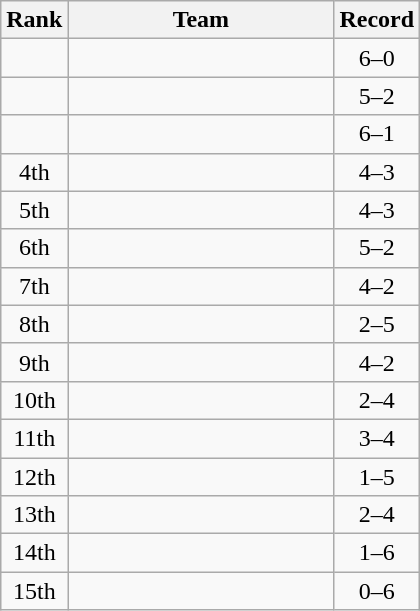<table class=wikitable style="text-align:center;">
<tr>
<th>Rank</th>
<th width=170>Team</th>
<th>Record</th>
</tr>
<tr>
<td></td>
<td align=left></td>
<td>6–0</td>
</tr>
<tr>
<td></td>
<td align=left></td>
<td>5–2</td>
</tr>
<tr>
<td></td>
<td align=left></td>
<td>6–1</td>
</tr>
<tr>
<td>4th</td>
<td align=left></td>
<td>4–3</td>
</tr>
<tr>
<td>5th</td>
<td align=left></td>
<td>4–3</td>
</tr>
<tr>
<td>6th</td>
<td align=left></td>
<td>5–2</td>
</tr>
<tr>
<td>7th</td>
<td align=left></td>
<td>4–2</td>
</tr>
<tr>
<td>8th</td>
<td align=left></td>
<td>2–5</td>
</tr>
<tr>
<td>9th</td>
<td align=left></td>
<td>4–2</td>
</tr>
<tr>
<td>10th</td>
<td align=left></td>
<td>2–4</td>
</tr>
<tr>
<td>11th</td>
<td align=left></td>
<td>3–4</td>
</tr>
<tr>
<td>12th</td>
<td align=left></td>
<td>1–5</td>
</tr>
<tr>
<td>13th</td>
<td align=left></td>
<td>2–4</td>
</tr>
<tr>
<td>14th</td>
<td align=left></td>
<td>1–6</td>
</tr>
<tr>
<td>15th</td>
<td align=left></td>
<td>0–6</td>
</tr>
</table>
